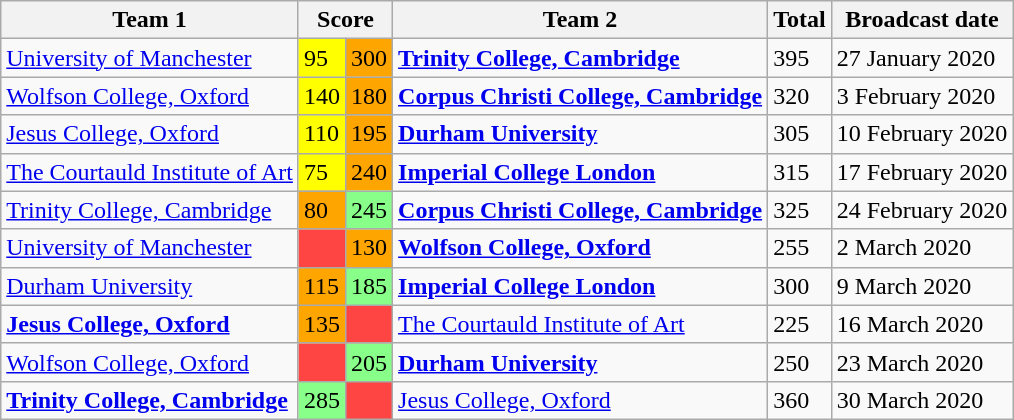<table class="wikitable">
<tr>
<th>Team 1</th>
<th colspan="2">Score</th>
<th>Team 2</th>
<th>Total</th>
<th>Broadcast date</th>
</tr>
<tr>
<td><a href='#'>University of Manchester</a></td>
<td style="background:yellow">95</td>
<td style="background:orange">300</td>
<td><strong><a href='#'>Trinity College, Cambridge</a></strong></td>
<td>395</td>
<td>27 January 2020</td>
</tr>
<tr>
<td><a href='#'>Wolfson College, Oxford</a></td>
<td style="background:yellow">140</td>
<td style="background:orange">180</td>
<td><strong><a href='#'>Corpus Christi College, Cambridge</a></strong></td>
<td>320</td>
<td>3 February 2020</td>
</tr>
<tr>
<td><a href='#'>Jesus College, Oxford</a></td>
<td style="background:yellow">110</td>
<td style="background:orange">195</td>
<td><strong><a href='#'>Durham University</a></strong></td>
<td>305</td>
<td>10 February 2020</td>
</tr>
<tr>
<td><a href='#'>The Courtauld Institute of Art</a></td>
<td style="background:yellow">75</td>
<td style="background:orange">240</td>
<td><strong><a href='#'>Imperial College London</a></strong></td>
<td>315</td>
<td>17 February 2020</td>
</tr>
<tr>
<td><a href='#'>Trinity College, Cambridge</a></td>
<td style="background:orange">80</td>
<td style="background:#88ff88">245</td>
<td><strong><a href='#'>Corpus Christi College, Cambridge</a></strong></td>
<td>325</td>
<td>24 February 2020</td>
</tr>
<tr>
<td><a href='#'>University of Manchester</a></td>
<td style="background:#f44;"></td>
<td style="background:orange">130</td>
<td><strong><a href='#'>Wolfson College, Oxford</a></strong></td>
<td>255</td>
<td>2 March 2020</td>
</tr>
<tr>
<td><a href='#'>Durham University</a></td>
<td style="background:orange">115</td>
<td style="background:#88ff88">185</td>
<td><strong><a href='#'>Imperial College London</a></strong></td>
<td>300</td>
<td>9 March 2020</td>
</tr>
<tr>
<td><strong><a href='#'>Jesus College, Oxford</a></strong></td>
<td style="background:orange">135</td>
<td style="background:#f44;"></td>
<td><a href='#'>The Courtauld Institute of Art</a></td>
<td>225</td>
<td>16 March 2020</td>
</tr>
<tr>
<td><a href='#'>Wolfson College, Oxford</a></td>
<td style="background:#f44;"></td>
<td style="background:#88ff88">205</td>
<td><strong><a href='#'>Durham University</a></strong></td>
<td>250</td>
<td>23 March 2020</td>
</tr>
<tr>
<td><strong><a href='#'>Trinity College, Cambridge</a></strong></td>
<td style="background:#88ff88">285</td>
<td style="background:#f44;"></td>
<td><a href='#'>Jesus College, Oxford</a></td>
<td>360</td>
<td>30 March 2020</td>
</tr>
</table>
